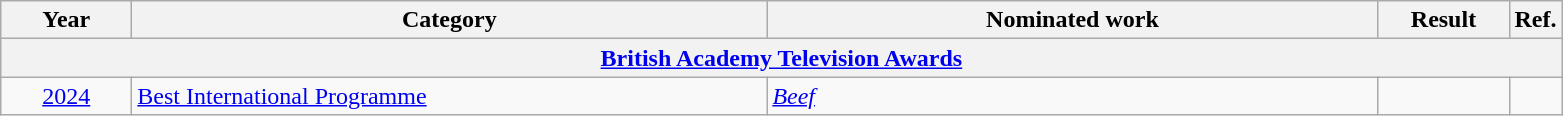<table class=wikitable>
<tr>
<th scope="col" style="width:5em;">Year</th>
<th scope="col" style="width:26em;">Category</th>
<th scope="col" style="width:25em;">Nominated work</th>
<th scope="col" style="width:5em;">Result</th>
<th>Ref.</th>
</tr>
<tr>
<th colspan="5"><a href='#'>British Academy Television Awards</a></th>
</tr>
<tr>
<td style="text-align:center;"><a href='#'>2024</a></td>
<td><a href='#'>Best International Programme</a></td>
<td><em><a href='#'>Beef</a></em></td>
<td></td>
<td style="text-align:center;"></td>
</tr>
</table>
